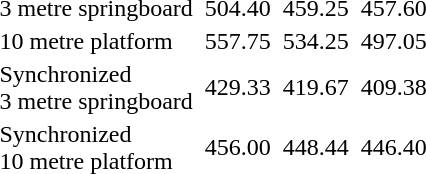<table>
<tr>
<td>3 metre springboard <br></td>
<td></td>
<td>504.40</td>
<td></td>
<td>459.25</td>
<td></td>
<td>457.60</td>
</tr>
<tr>
<td>10 metre platform <br></td>
<td></td>
<td>557.75</td>
<td></td>
<td>534.25</td>
<td></td>
<td>497.05</td>
</tr>
<tr>
<td>Synchronized<br>3 metre springboard <br></td>
<td><br></td>
<td>429.33</td>
<td><br></td>
<td>419.67</td>
<td><br></td>
<td>409.38</td>
</tr>
<tr>
<td>Synchronized<br>10 metre platform  <br></td>
<td><br></td>
<td>456.00</td>
<td><br></td>
<td>448.44</td>
<td><br></td>
<td>446.40</td>
</tr>
</table>
